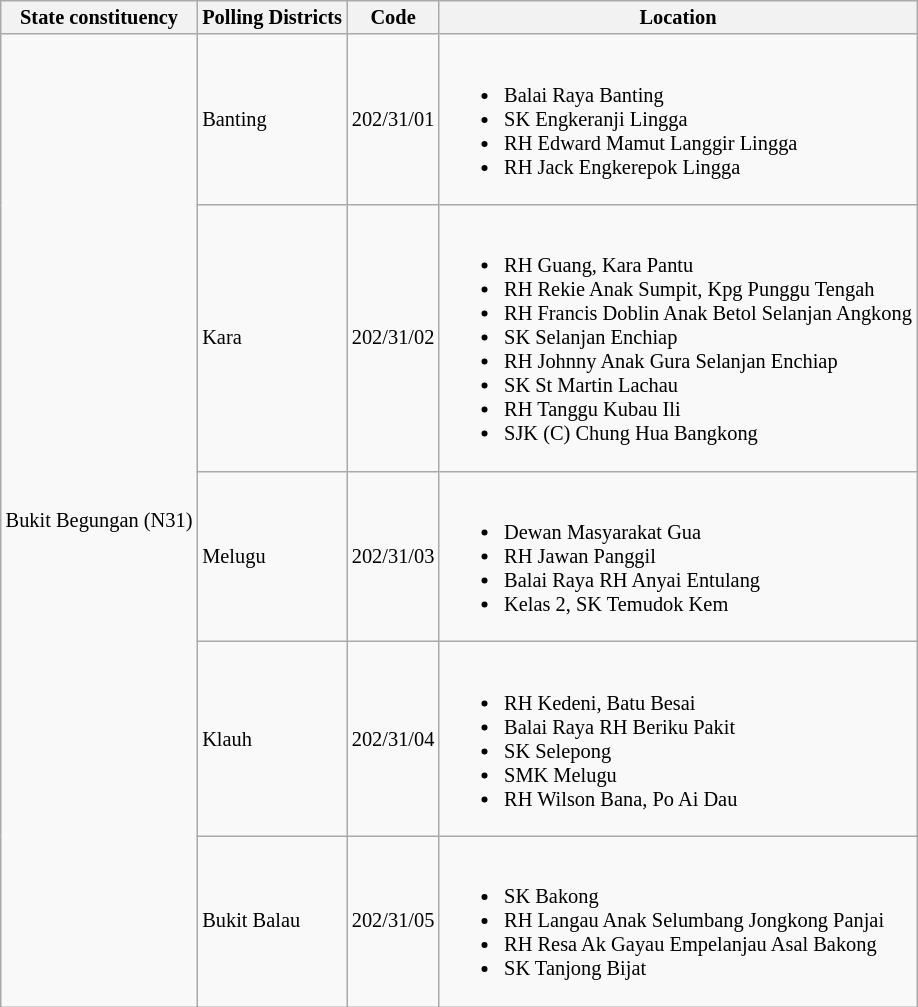<table class="wikitable sortable mw-collapsible" style="white-space:nowrap;font-size:85%">
<tr>
<th>State constituency</th>
<th>Polling Districts</th>
<th>Code</th>
<th>Location</th>
</tr>
<tr>
<td rowspan="5">Bukit Begungan (N31)</td>
<td>Banting</td>
<td>202/31/01</td>
<td><br><ul><li>Balai Raya Banting</li><li>SK Engkeranji Lingga</li><li>RH Edward Mamut Langgir Lingga</li><li>RH Jack Engkerepok Lingga</li></ul></td>
</tr>
<tr>
<td>Kara</td>
<td>202/31/02</td>
<td><br><ul><li>RH Guang, Kara Pantu</li><li>RH Rekie Anak Sumpit, Kpg Punggu Tengah</li><li>RH Francis Doblin Anak Betol Selanjan Angkong</li><li>SK Selanjan Enchiap</li><li>RH Johnny Anak Gura Selanjan Enchiap</li><li>SK St Martin Lachau</li><li>RH Tanggu Kubau Ili</li><li>SJK (C) Chung Hua Bangkong</li></ul></td>
</tr>
<tr>
<td>Melugu</td>
<td>202/31/03</td>
<td><br><ul><li>Dewan Masyarakat Gua</li><li>RH Jawan Panggil</li><li>Balai Raya RH Anyai Entulang</li><li>Kelas 2, SK Temudok Kem</li></ul></td>
</tr>
<tr>
<td>Klauh</td>
<td>202/31/04</td>
<td><br><ul><li>RH Kedeni, Batu Besai</li><li>Balai Raya RH Beriku Pakit</li><li>SK Selepong</li><li>SMK Melugu</li><li>RH Wilson Bana, Po Ai Dau</li></ul></td>
</tr>
<tr>
<td>Bukit Balau</td>
<td>202/31/05</td>
<td><br><ul><li>SK Bakong</li><li>RH Langau Anak Selumbang Jongkong Panjai</li><li>RH Resa Ak Gayau Empelanjau Asal Bakong</li><li>SK Tanjong Bijat</li></ul></td>
</tr>
</table>
